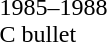<table style="width:80px;">
<tr>
<td></td>
</tr>
<tr>
<td><div>1985–1988 C bullet</div></td>
</tr>
</table>
